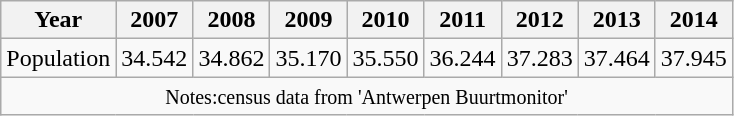<table class="wikitable">
<tr>
<th>Year</th>
<th>2007</th>
<th>2008</th>
<th>2009</th>
<th>2010</th>
<th>2011</th>
<th>2012</th>
<th>2013</th>
<th>2014</th>
</tr>
<tr>
<td>Population</td>
<td align="center">34.542</td>
<td align="center">34.862</td>
<td align="center">35.170</td>
<td align="center">35.550</td>
<td align="center">36.244</td>
<td align="center">37.283</td>
<td align="center">37.464</td>
<td align="center">37.945</td>
</tr>
<tr>
<td colspan="11" align="center"><small>Notes:census data from 'Antwerpen Buurtmonitor'</small></td>
</tr>
</table>
